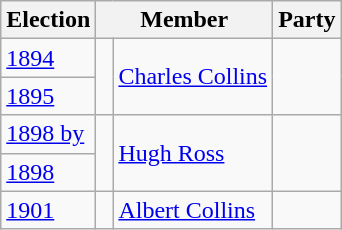<table class="wikitable">
<tr>
<th>Election</th>
<th colspan="2">Member</th>
<th>Party</th>
</tr>
<tr>
<td><a href='#'>1894</a></td>
<td rowspan="2" > </td>
<td rowspan="2"><a href='#'>Charles Collins</a></td>
<td rowspan="2"></td>
</tr>
<tr>
<td><a href='#'>1895</a></td>
</tr>
<tr>
<td><a href='#'>1898 by</a></td>
<td rowspan="2" > </td>
<td rowspan="2"><a href='#'>Hugh Ross</a></td>
<td rowspan="2"></td>
</tr>
<tr>
<td><a href='#'>1898</a></td>
</tr>
<tr>
<td><a href='#'>1901</a></td>
<td> </td>
<td><a href='#'>Albert Collins</a></td>
<td></td>
</tr>
</table>
